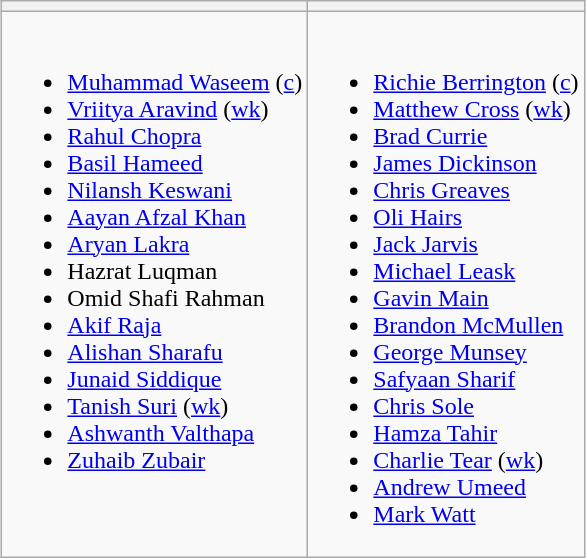<table class="wikitable" style="text-align:left; margin:auto">
<tr>
<th></th>
<th></th>
</tr>
<tr style="vertical-align:top">
<td><br><ul><li><a href='#'>Muhammad Waseem</a> (<a href='#'>c</a>)</li><li><a href='#'>Vriitya Aravind</a> (<a href='#'>wk</a>)</li><li><a href='#'>Rahul Chopra</a></li><li><a href='#'>Basil Hameed</a></li><li><a href='#'>Nilansh Keswani</a></li><li><a href='#'>Aayan Afzal Khan</a></li><li><a href='#'>Aryan Lakra</a></li><li>Hazrat Luqman</li><li>Omid Shafi Rahman</li><li><a href='#'>Akif Raja</a></li><li><a href='#'>Alishan Sharafu</a></li><li><a href='#'>Junaid Siddique</a></li><li><a href='#'>Tanish Suri</a> (<a href='#'>wk</a>)</li><li><a href='#'>Ashwanth Valthapa</a></li><li><a href='#'>Zuhaib Zubair</a></li></ul></td>
<td><br><ul><li><a href='#'>Richie Berrington</a> (<a href='#'>c</a>)</li><li><a href='#'>Matthew Cross</a> (<a href='#'>wk</a>)</li><li><a href='#'>Brad Currie</a></li><li><a href='#'>James Dickinson</a></li><li><a href='#'>Chris Greaves</a></li><li><a href='#'>Oli Hairs</a></li><li><a href='#'>Jack Jarvis</a></li><li><a href='#'>Michael Leask</a></li><li><a href='#'>Gavin Main</a></li><li><a href='#'>Brandon McMullen</a></li><li><a href='#'>George Munsey</a></li><li><a href='#'>Safyaan Sharif</a></li><li><a href='#'>Chris Sole</a></li><li><a href='#'>Hamza Tahir</a></li><li><a href='#'>Charlie Tear</a> (<a href='#'>wk</a>)</li><li><a href='#'>Andrew Umeed</a></li><li><a href='#'>Mark Watt</a></li></ul></td>
</tr>
</table>
